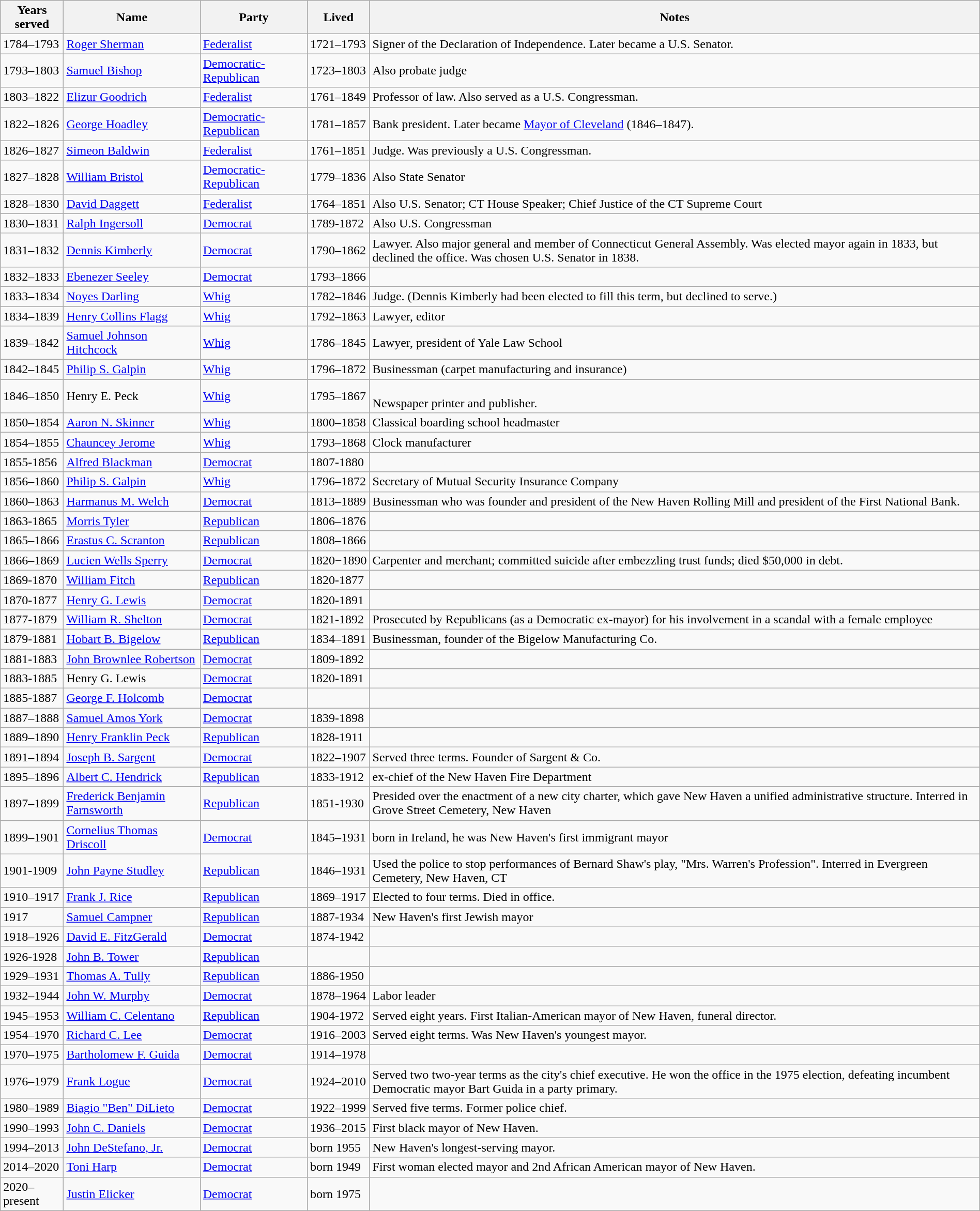<table class="wikitable" style="margin:auto;">
<tr>
<th>Years<br>served</th>
<th>Name</th>
<th>Party</th>
<th>Lived</th>
<th>Notes</th>
</tr>
<tr>
<td>1784–1793</td>
<td><a href='#'>Roger Sherman</a></td>
<td><a href='#'>Federalist</a></td>
<td>1721–1793</td>
<td>Signer of the Declaration of Independence. Later became a U.S. Senator.</td>
</tr>
<tr>
<td>1793–1803</td>
<td><a href='#'>Samuel Bishop</a></td>
<td><a href='#'>Democratic-Republican</a></td>
<td>1723–1803</td>
<td>Also probate judge</td>
</tr>
<tr>
<td>1803–1822</td>
<td><a href='#'>Elizur Goodrich</a></td>
<td><a href='#'>Federalist</a></td>
<td>1761–1849</td>
<td>Professor of law. Also served as a U.S. Congressman.</td>
</tr>
<tr>
<td>1822–1826</td>
<td><a href='#'>George Hoadley</a></td>
<td><a href='#'>Democratic-Republican</a></td>
<td>1781–1857</td>
<td>Bank president. Later became <a href='#'>Mayor of Cleveland</a> (1846–1847).</td>
</tr>
<tr>
<td>1826–1827</td>
<td><a href='#'>Simeon Baldwin</a></td>
<td><a href='#'>Federalist</a></td>
<td>1761–1851</td>
<td>Judge. Was previously a U.S. Congressman.</td>
</tr>
<tr>
<td>1827–1828</td>
<td><a href='#'>William Bristol</a></td>
<td><a href='#'>Democratic-Republican</a></td>
<td>1779–1836</td>
<td>Also State Senator</td>
</tr>
<tr>
<td>1828–1830</td>
<td><a href='#'>David Daggett</a></td>
<td><a href='#'>Federalist</a></td>
<td>1764–1851</td>
<td>Also U.S. Senator; CT House Speaker; Chief Justice of the CT Supreme Court</td>
</tr>
<tr>
<td>1830–1831</td>
<td><a href='#'>Ralph Ingersoll</a></td>
<td><a href='#'>Democrat</a></td>
<td>1789-1872</td>
<td>Also U.S. Congressman</td>
</tr>
<tr>
<td>1831–1832</td>
<td><a href='#'>Dennis Kimberly</a></td>
<td><a href='#'>Democrat</a></td>
<td>1790–1862</td>
<td>Lawyer. Also major general and member of Connecticut General Assembly. Was elected mayor again in 1833, but declined the office. Was chosen U.S. Senator in 1838.</td>
</tr>
<tr>
<td>1832–1833</td>
<td><a href='#'>Ebenezer Seeley</a></td>
<td><a href='#'>Democrat</a></td>
<td>1793–1866</td>
<td></td>
</tr>
<tr>
<td>1833–1834</td>
<td><a href='#'>Noyes Darling</a></td>
<td><a href='#'>Whig</a></td>
<td>1782–1846</td>
<td>Judge. (Dennis Kimberly had been elected to fill this term, but declined to serve.)</td>
</tr>
<tr>
<td>1834–1839</td>
<td><a href='#'>Henry Collins Flagg</a></td>
<td><a href='#'>Whig</a></td>
<td>1792–1863</td>
<td>Lawyer, editor</td>
</tr>
<tr>
<td>1839–1842</td>
<td><a href='#'>Samuel Johnson Hitchcock</a></td>
<td><a href='#'>Whig</a></td>
<td>1786–1845</td>
<td>Lawyer, president of Yale Law School</td>
</tr>
<tr>
<td>1842–1845</td>
<td><a href='#'>Philip S. Galpin</a></td>
<td><a href='#'>Whig</a></td>
<td>1796–1872</td>
<td>Businessman (carpet manufacturing and insurance)</td>
</tr>
<tr>
<td>1846–1850</td>
<td>Henry E. Peck</td>
<td><a href='#'>Whig</a></td>
<td>1795–1867</td>
<td><br>Newspaper printer and publisher.</td>
</tr>
<tr>
<td>1850–1854</td>
<td><a href='#'>Aaron N. Skinner</a></td>
<td><a href='#'>Whig</a></td>
<td>1800–1858</td>
<td>Classical boarding school headmaster</td>
</tr>
<tr>
<td>1854–1855</td>
<td><a href='#'>Chauncey Jerome</a></td>
<td><a href='#'>Whig</a></td>
<td>1793–1868</td>
<td>Clock manufacturer</td>
</tr>
<tr>
<td>1855-1856</td>
<td><a href='#'>Alfred Blackman</a></td>
<td><a href='#'>Democrat</a></td>
<td>1807-1880</td>
<td></td>
</tr>
<tr>
<td>1856–1860</td>
<td><a href='#'>Philip S. Galpin</a></td>
<td><a href='#'>Whig</a></td>
<td>1796–1872</td>
<td>Secretary of Mutual Security Insurance Company</td>
</tr>
<tr>
<td>1860–1863</td>
<td><a href='#'>Harmanus M. Welch</a></td>
<td><a href='#'>Democrat</a></td>
<td>1813–1889</td>
<td>Businessman who was founder and president of the New Haven Rolling Mill and president of the First National Bank.</td>
</tr>
<tr>
<td>1863-1865</td>
<td><a href='#'>Morris Tyler</a></td>
<td><a href='#'>Republican</a></td>
<td>1806–1876</td>
<td></td>
</tr>
<tr>
<td>1865–1866</td>
<td><a href='#'>Erastus C. Scranton</a></td>
<td><a href='#'>Republican</a></td>
<td>1808–1866</td>
<td></td>
</tr>
<tr>
<td>1866–1869</td>
<td><a href='#'>Lucien Wells Sperry</a></td>
<td><a href='#'>Democrat</a></td>
<td>1820−1890</td>
<td>Carpenter and merchant; committed suicide after embezzling trust funds; died $50,000 in debt.</td>
</tr>
<tr>
<td>1869-1870</td>
<td><a href='#'>William Fitch</a></td>
<td><a href='#'>Republican</a></td>
<td>1820-1877</td>
<td></td>
</tr>
<tr>
<td>1870-1877</td>
<td><a href='#'>Henry G. Lewis</a></td>
<td><a href='#'>Democrat</a></td>
<td>1820-1891</td>
<td></td>
</tr>
<tr>
<td>1877-1879</td>
<td><a href='#'>William R. Shelton</a></td>
<td><a href='#'>Democrat</a></td>
<td>1821-1892</td>
<td>Prosecuted by Republicans (as a Democratic ex-mayor) for his involvement in a scandal with a female employee</td>
</tr>
<tr>
<td>1879-1881</td>
<td><a href='#'>Hobart B. Bigelow</a></td>
<td><a href='#'>Republican</a></td>
<td>1834–1891</td>
<td>Businessman, founder of the Bigelow Manufacturing Co.</td>
</tr>
<tr>
<td>1881-1883</td>
<td><a href='#'>John Brownlee Robertson</a></td>
<td><a href='#'>Democrat</a></td>
<td>1809-1892</td>
<td></td>
</tr>
<tr>
<td>1883-1885</td>
<td>Henry G. Lewis</td>
<td><a href='#'>Democrat</a></td>
<td>1820-1891</td>
<td></td>
</tr>
<tr>
<td>1885-1887</td>
<td><a href='#'>George F. Holcomb</a></td>
<td><a href='#'>Democrat</a></td>
<td></td>
<td></td>
</tr>
<tr>
<td>1887–1888</td>
<td><a href='#'>Samuel Amos York</a></td>
<td><a href='#'>Democrat</a></td>
<td>1839-1898</td>
<td></td>
</tr>
<tr>
<td>1889–1890</td>
<td><a href='#'>Henry Franklin Peck</a></td>
<td><a href='#'>Republican</a></td>
<td>1828-1911</td>
<td></td>
</tr>
<tr>
<td>1891–1894</td>
<td><a href='#'>Joseph B. Sargent</a></td>
<td><a href='#'>Democrat</a></td>
<td>1822–1907</td>
<td>Served three terms. Founder of Sargent & Co.</td>
</tr>
<tr>
<td>1895–1896</td>
<td><a href='#'>Albert C. Hendrick</a></td>
<td><a href='#'>Republican</a></td>
<td>1833-1912</td>
<td>ex-chief of the New Haven Fire Department</td>
</tr>
<tr>
<td>1897–1899</td>
<td><a href='#'>Frederick Benjamin Farnsworth</a></td>
<td><a href='#'>Republican</a></td>
<td>1851-1930</td>
<td>Presided over the enactment of a new city charter, which gave New Haven a unified administrative structure. Interred in Grove Street Cemetery, New Haven</td>
</tr>
<tr>
<td>1899–1901</td>
<td><a href='#'>Cornelius Thomas Driscoll</a></td>
<td><a href='#'>Democrat</a></td>
<td>1845–1931</td>
<td>born in Ireland, he was New Haven's first immigrant mayor</td>
</tr>
<tr>
<td>1901-1909</td>
<td><a href='#'>John Payne Studley</a></td>
<td><a href='#'>Republican</a></td>
<td>1846–1931</td>
<td>Used the police to stop performances of Bernard Shaw's play, "Mrs. Warren's Profession". Interred in Evergreen Cemetery, New Haven, CT</td>
</tr>
<tr>
<td>1910–1917</td>
<td><a href='#'>Frank J. Rice</a></td>
<td><a href='#'>Republican</a></td>
<td>1869–1917</td>
<td>Elected to four terms. Died in office.</td>
</tr>
<tr>
<td>1917</td>
<td><a href='#'>Samuel Campner</a></td>
<td><a href='#'>Republican</a></td>
<td>1887-1934</td>
<td>New Haven's first Jewish mayor</td>
</tr>
<tr>
<td>1918–1926</td>
<td><a href='#'>David E. FitzGerald</a></td>
<td><a href='#'>Democrat</a></td>
<td>1874-1942</td>
<td></td>
</tr>
<tr>
<td>1926-1928</td>
<td><a href='#'>John B. Tower</a></td>
<td><a href='#'>Republican</a></td>
<td></td>
<td></td>
</tr>
<tr>
<td>1929–1931</td>
<td><a href='#'>Thomas A. Tully</a></td>
<td><a href='#'>Republican</a></td>
<td>1886-1950</td>
<td></td>
</tr>
<tr>
<td>1932–1944</td>
<td><a href='#'>John W. Murphy</a></td>
<td><a href='#'>Democrat</a></td>
<td>1878–1964</td>
<td>Labor leader</td>
</tr>
<tr>
<td>1945–1953</td>
<td><a href='#'>William C. Celentano</a></td>
<td><a href='#'>Republican</a></td>
<td>1904-1972</td>
<td>Served eight years. First Italian-American mayor of New Haven, funeral director.</td>
</tr>
<tr>
<td>1954–1970</td>
<td><a href='#'>Richard C. Lee</a></td>
<td><a href='#'>Democrat</a></td>
<td>1916–2003</td>
<td>Served eight terms. Was New Haven's youngest mayor.</td>
</tr>
<tr>
<td>1970–1975</td>
<td><a href='#'>Bartholomew F. Guida</a></td>
<td><a href='#'>Democrat</a></td>
<td>1914–1978</td>
<td></td>
</tr>
<tr>
<td>1976–1979</td>
<td><a href='#'>Frank Logue</a></td>
<td><a href='#'>Democrat</a></td>
<td>1924–2010</td>
<td>Served two two-year terms as the city's chief executive. He won the office in the 1975 election, defeating incumbent Democratic mayor Bart Guida in a party primary.</td>
</tr>
<tr>
<td>1980–1989</td>
<td><a href='#'>Biagio "Ben" DiLieto</a></td>
<td><a href='#'>Democrat</a></td>
<td>1922–1999</td>
<td>Served five terms. Former police chief.</td>
</tr>
<tr>
<td>1990–1993</td>
<td><a href='#'>John C. Daniels</a></td>
<td><a href='#'>Democrat</a></td>
<td>1936–2015</td>
<td>First black mayor of New Haven.</td>
</tr>
<tr>
<td>1994–2013</td>
<td><a href='#'>John DeStefano, Jr.</a></td>
<td><a href='#'>Democrat</a></td>
<td>born 1955</td>
<td>New Haven's longest-serving mayor.</td>
</tr>
<tr>
<td>2014–2020</td>
<td><a href='#'>Toni Harp</a></td>
<td><a href='#'>Democrat</a></td>
<td>born 1949</td>
<td>First woman elected mayor and 2nd African American mayor of New Haven.</td>
</tr>
<tr>
<td>2020–present</td>
<td><a href='#'>Justin Elicker</a></td>
<td><a href='#'>Democrat</a></td>
<td>born 1975</td>
<td></td>
</tr>
</table>
